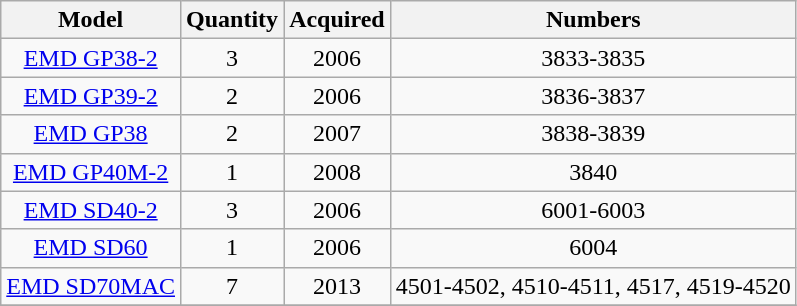<table class="wikitable">
<tr>
<th>Model</th>
<th>Quantity</th>
<th>Acquired</th>
<th>Numbers</th>
</tr>
<tr style=text-align:center>
<td><a href='#'>EMD GP38-2</a></td>
<td>3</td>
<td>2006</td>
<td>3833-3835</td>
</tr>
<tr style=text-align:center>
<td><a href='#'>EMD GP39-2</a></td>
<td>2</td>
<td>2006</td>
<td>3836-3837</td>
</tr>
<tr style=text-align:center>
<td><a href='#'>EMD GP38</a></td>
<td>2</td>
<td>2007</td>
<td>3838-3839</td>
</tr>
<tr style=text-align:center>
<td><a href='#'>EMD GP40M-2</a></td>
<td>1</td>
<td>2008</td>
<td>3840</td>
</tr>
<tr style=text-align:center>
<td><a href='#'>EMD SD40-2</a></td>
<td>3</td>
<td>2006</td>
<td>6001-6003</td>
</tr>
<tr style=text-align:center>
<td><a href='#'>EMD SD60</a></td>
<td>1</td>
<td>2006</td>
<td>6004</td>
</tr>
<tr style=text-align:center>
<td><a href='#'>EMD SD70MAC</a></td>
<td>7</td>
<td>2013</td>
<td>4501-4502, 4510-4511, 4517, 4519-4520</td>
</tr>
<tr>
</tr>
</table>
